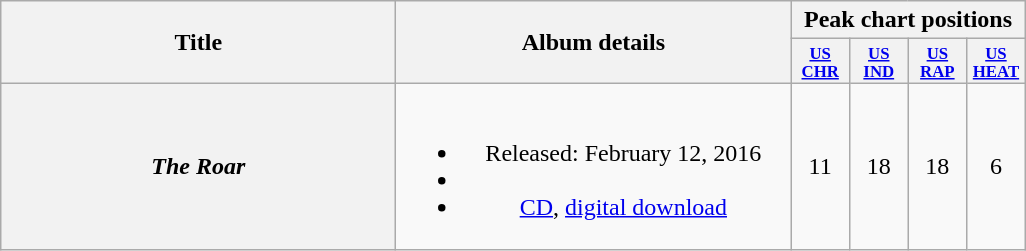<table class="wikitable plainrowheaders" style="text-align:center;">
<tr>
<th scope="col" rowspan="2" style="width:16em;">Title</th>
<th scope="col" rowspan="2" style="width:16em;">Album details</th>
<th scope="col" colspan="4">Peak chart positions</th>
</tr>
<tr>
<th style="width:3em; font-size:70%"><a href='#'>US<br>CHR</a><br></th>
<th style="width:3em; font-size:70%"><a href='#'>US<br>IND</a><br></th>
<th style="width:3em; font-size:70%"><a href='#'>US<br>RAP</a><br></th>
<th style="width:3em; font-size:70%"><a href='#'>US<br>HEAT</a><br></th>
</tr>
<tr>
<th scope="row"><em>The Roar</em></th>
<td><br><ul><li>Released: February 12, 2016</li><li></li><li><a href='#'>CD</a>, <a href='#'>digital download</a></li></ul></td>
<td>11</td>
<td>18</td>
<td>18</td>
<td>6</td>
</tr>
</table>
